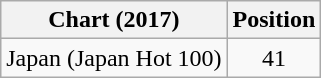<table class="wikitable">
<tr>
<th>Chart (2017)</th>
<th>Position</th>
</tr>
<tr>
<td>Japan (Japan Hot 100)</td>
<td align="center">41</td>
</tr>
</table>
